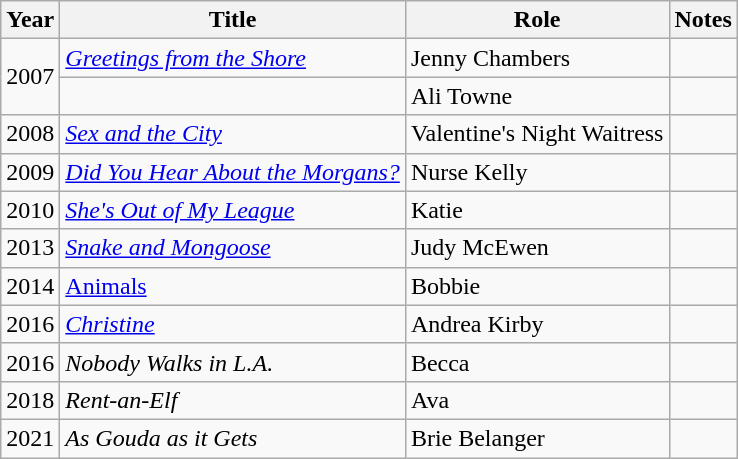<table class="wikitable sortable">
<tr>
<th>Year</th>
<th>Title</th>
<th>Role</th>
<th class="unsortable">Notes</th>
</tr>
<tr>
<td rowspan=2>2007</td>
<td><em><a href='#'>Greetings from the Shore</a></em></td>
<td>Jenny Chambers</td>
<td></td>
</tr>
<tr>
<td><em></em></td>
<td>Ali Towne</td>
<td></td>
</tr>
<tr>
<td>2008</td>
<td><em><a href='#'>Sex and the City</a></em></td>
<td>Valentine's Night Waitress</td>
<td></td>
</tr>
<tr>
<td>2009</td>
<td><em><a href='#'>Did You Hear About the Morgans?</a></em></td>
<td>Nurse Kelly</td>
<td></td>
</tr>
<tr>
<td>2010</td>
<td><em><a href='#'>She's Out of My League</a></em></td>
<td>Katie</td>
<td></td>
</tr>
<tr>
<td>2013</td>
<td><em><a href='#'>Snake and Mongoose</a></em></td>
<td>Judy McEwen</td>
<td></td>
</tr>
<tr>
<td>2014</td>
<td><em><a href='#'></em>Animals<em></a></em></td>
<td>Bobbie</td>
<td></td>
</tr>
<tr>
<td>2016</td>
<td><em><a href='#'>Christine</a></em></td>
<td>Andrea Kirby</td>
<td></td>
</tr>
<tr>
<td>2016</td>
<td><em>Nobody Walks in L.A.</em></td>
<td>Becca</td>
<td></td>
</tr>
<tr>
<td>2018</td>
<td><em>Rent-an-Elf</em></td>
<td>Ava</td>
</tr>
<tr>
<td>2021</td>
<td><em>As Gouda as it Gets</em></td>
<td>Brie Belanger</td>
<td></td>
</tr>
</table>
